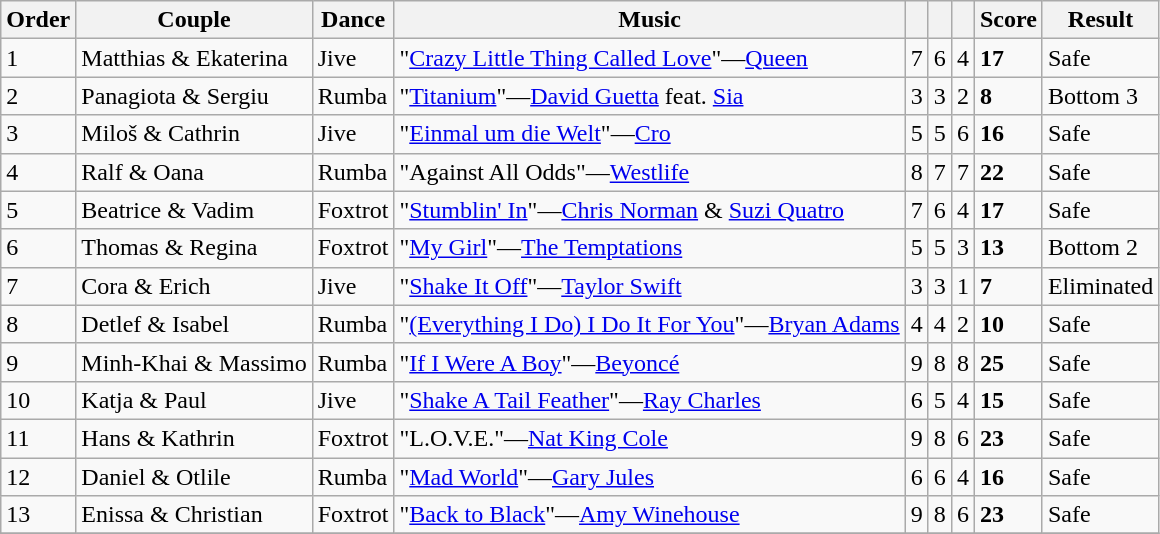<table class="wikitable sortable center">
<tr>
<th>Order</th>
<th>Couple</th>
<th>Dance</th>
<th>Music</th>
<th><small></small></th>
<th><small></small></th>
<th><small></small></th>
<th>Score</th>
<th>Result</th>
</tr>
<tr>
<td>1</td>
<td>Matthias & Ekaterina</td>
<td>Jive</td>
<td>"<a href='#'>Crazy Little Thing Called Love</a>"—<a href='#'>Queen</a></td>
<td>7</td>
<td>6</td>
<td>4</td>
<td><strong>17</strong></td>
<td>Safe</td>
</tr>
<tr>
<td>2</td>
<td>Panagiota & Sergiu</td>
<td>Rumba</td>
<td>"<a href='#'>Titanium</a>"—<a href='#'>David Guetta</a> feat. <a href='#'>Sia</a></td>
<td>3</td>
<td>3</td>
<td>2</td>
<td><strong>8</strong></td>
<td>Bottom 3</td>
</tr>
<tr>
<td>3</td>
<td>Miloš & Cathrin</td>
<td>Jive</td>
<td>"<a href='#'>Einmal um die Welt</a>"—<a href='#'>Cro</a></td>
<td>5</td>
<td>5</td>
<td>6</td>
<td><strong>16</strong></td>
<td>Safe</td>
</tr>
<tr>
<td>4</td>
<td>Ralf & Oana</td>
<td>Rumba</td>
<td>"Against All Odds"—<a href='#'>Westlife</a></td>
<td>8</td>
<td>7</td>
<td>7</td>
<td><strong>22</strong></td>
<td>Safe</td>
</tr>
<tr>
<td>5</td>
<td>Beatrice & Vadim</td>
<td>Foxtrot</td>
<td>"<a href='#'>Stumblin' In</a>"—<a href='#'>Chris Norman</a> & <a href='#'>Suzi Quatro</a></td>
<td>7</td>
<td>6</td>
<td>4</td>
<td><strong>17</strong></td>
<td>Safe</td>
</tr>
<tr>
<td>6</td>
<td>Thomas & Regina</td>
<td>Foxtrot</td>
<td>"<a href='#'>My Girl</a>"—<a href='#'>The Temptations</a></td>
<td>5</td>
<td>5</td>
<td>3</td>
<td><strong>13</strong></td>
<td>Bottom 2</td>
</tr>
<tr>
<td>7</td>
<td>Cora & Erich</td>
<td>Jive</td>
<td>"<a href='#'>Shake It Off</a>"—<a href='#'>Taylor Swift</a></td>
<td>3</td>
<td>3</td>
<td>1</td>
<td><strong>7</strong></td>
<td>Eliminated</td>
</tr>
<tr>
<td>8</td>
<td>Detlef & Isabel</td>
<td>Rumba</td>
<td>"<a href='#'>(Everything I Do) I Do It For You</a>"—<a href='#'>Bryan Adams</a></td>
<td>4</td>
<td>4</td>
<td>2</td>
<td><strong>10</strong></td>
<td>Safe</td>
</tr>
<tr>
<td>9</td>
<td>Minh-Khai & Massimo</td>
<td>Rumba</td>
<td>"<a href='#'>If I Were A Boy</a>"—<a href='#'>Beyoncé</a></td>
<td>9</td>
<td>8</td>
<td>8</td>
<td><strong>25</strong></td>
<td>Safe</td>
</tr>
<tr>
<td>10</td>
<td>Katja & Paul</td>
<td>Jive</td>
<td>"<a href='#'>Shake A Tail Feather</a>"—<a href='#'>Ray Charles</a></td>
<td>6</td>
<td>5</td>
<td>4</td>
<td><strong>15</strong></td>
<td>Safe</td>
</tr>
<tr>
<td>11</td>
<td>Hans & Kathrin</td>
<td>Foxtrot</td>
<td>"L.O.V.E."—<a href='#'>Nat King Cole</a></td>
<td>9</td>
<td>8</td>
<td>6</td>
<td><strong>23</strong></td>
<td>Safe</td>
</tr>
<tr>
<td>12</td>
<td>Daniel & Otlile</td>
<td>Rumba</td>
<td>"<a href='#'>Mad World</a>"—<a href='#'>Gary Jules</a></td>
<td>6</td>
<td>6</td>
<td>4</td>
<td><strong>16</strong></td>
<td>Safe</td>
</tr>
<tr>
<td>13</td>
<td>Enissa & Christian</td>
<td>Foxtrot</td>
<td>"<a href='#'>Back to Black</a>"—<a href='#'>Amy Winehouse</a></td>
<td>9</td>
<td>8</td>
<td>6</td>
<td><strong>23</strong></td>
<td>Safe</td>
</tr>
<tr>
</tr>
</table>
